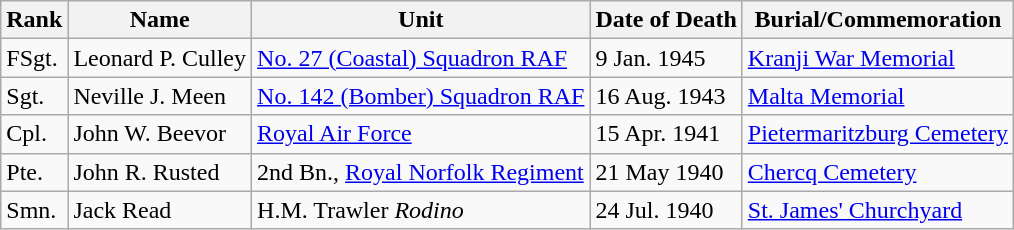<table class="wikitable">
<tr>
<th>Rank</th>
<th>Name</th>
<th>Unit</th>
<th>Date of Death</th>
<th>Burial/Commemoration</th>
</tr>
<tr>
<td>FSgt.</td>
<td>Leonard P. Culley</td>
<td><a href='#'>No. 27 (Coastal) Squadron RAF</a></td>
<td>9 Jan. 1945</td>
<td><a href='#'>Kranji War Memorial</a></td>
</tr>
<tr>
<td>Sgt.</td>
<td>Neville J. Meen</td>
<td><a href='#'>No. 142 (Bomber) Squadron RAF</a></td>
<td>16 Aug. 1943</td>
<td><a href='#'>Malta Memorial</a></td>
</tr>
<tr>
<td>Cpl.</td>
<td>John W. Beevor</td>
<td><a href='#'>Royal Air Force</a></td>
<td>15 Apr. 1941</td>
<td><a href='#'>Pietermaritzburg Cemetery</a></td>
</tr>
<tr>
<td>Pte.</td>
<td>John R. Rusted</td>
<td>2nd Bn., <a href='#'>Royal Norfolk Regiment</a></td>
<td>21 May 1940</td>
<td><a href='#'>Chercq Cemetery</a></td>
</tr>
<tr>
<td>Smn.</td>
<td>Jack Read</td>
<td>H.M. Trawler <em>Rodino</em></td>
<td>24 Jul. 1940</td>
<td><a href='#'>St. James' Churchyard</a></td>
</tr>
</table>
